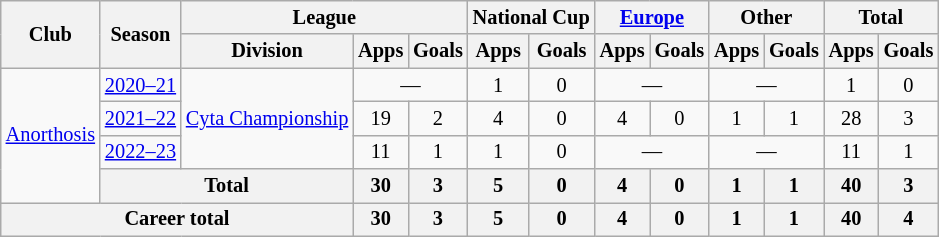<table class="wikitable" style="font-size:85%; text-align: center">
<tr>
<th rowspan=2>Club</th>
<th rowspan=2>Season</th>
<th colspan=3>League</th>
<th colspan=2>National Cup</th>
<th colspan=2><a href='#'>Europe</a></th>
<th colspan=2>Other</th>
<th colspan=2>Total</th>
</tr>
<tr>
<th>Division</th>
<th>Apps</th>
<th>Goals</th>
<th>Apps</th>
<th>Goals</th>
<th>Apps</th>
<th>Goals</th>
<th>Apps</th>
<th>Goals</th>
<th>Apps</th>
<th>Goals</th>
</tr>
<tr>
<td rowspan="4"><a href='#'>Anorthosis</a></td>
<td><a href='#'>2020–21</a></td>
<td rowspan="3"><a href='#'>Cyta Championship</a></td>
<td colspan="2">—</td>
<td>1</td>
<td>0</td>
<td colspan="2">—</td>
<td colspan="2">—</td>
<td>1</td>
<td>0</td>
</tr>
<tr>
<td><a href='#'>2021–22</a></td>
<td>19</td>
<td>2</td>
<td>4</td>
<td>0</td>
<td>4</td>
<td>0</td>
<td>1</td>
<td>1</td>
<td>28</td>
<td>3</td>
</tr>
<tr>
<td><a href='#'>2022–23</a></td>
<td>11</td>
<td>1</td>
<td>1</td>
<td>0</td>
<td colspan="2">—</td>
<td colspan="2">—</td>
<td>11</td>
<td>1</td>
</tr>
<tr>
<th colspan="2">Total</th>
<th>30</th>
<th>3</th>
<th>5</th>
<th>0</th>
<th>4</th>
<th>0</th>
<th>1</th>
<th>1</th>
<th>40</th>
<th>3</th>
</tr>
<tr>
<th colspan="3">Career total</th>
<th>30</th>
<th>3</th>
<th>5</th>
<th>0</th>
<th>4</th>
<th>0</th>
<th>1</th>
<th>1</th>
<th>40</th>
<th>4</th>
</tr>
</table>
